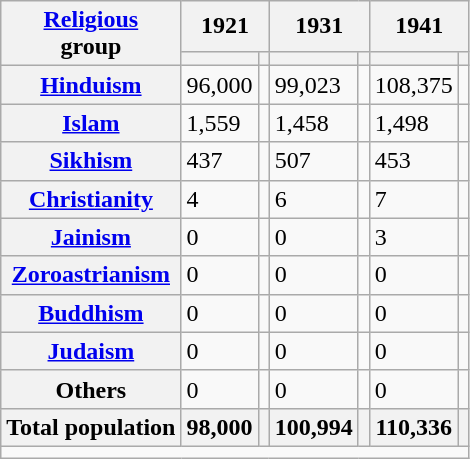<table class="wikitable sortable">
<tr>
<th rowspan="2"><a href='#'>Religious</a><br>group</th>
<th colspan="2">1921</th>
<th colspan="2">1931</th>
<th colspan="2">1941</th>
</tr>
<tr>
<th><a href='#'></a></th>
<th></th>
<th></th>
<th></th>
<th></th>
<th></th>
</tr>
<tr>
<th><a href='#'>Hinduism</a> </th>
<td>96,000</td>
<td></td>
<td>99,023</td>
<td></td>
<td>108,375</td>
<td></td>
</tr>
<tr>
<th><a href='#'>Islam</a> </th>
<td>1,559</td>
<td></td>
<td>1,458</td>
<td></td>
<td>1,498</td>
<td></td>
</tr>
<tr>
<th><a href='#'>Sikhism</a> </th>
<td>437</td>
<td></td>
<td>507</td>
<td></td>
<td>453</td>
<td></td>
</tr>
<tr>
<th><a href='#'>Christianity</a> </th>
<td>4</td>
<td></td>
<td>6</td>
<td></td>
<td>7</td>
<td></td>
</tr>
<tr>
<th><a href='#'>Jainism</a> </th>
<td>0</td>
<td></td>
<td>0</td>
<td></td>
<td>3</td>
<td></td>
</tr>
<tr>
<th><a href='#'>Zoroastrianism</a> </th>
<td>0</td>
<td></td>
<td>0</td>
<td></td>
<td>0</td>
<td></td>
</tr>
<tr>
<th><a href='#'>Buddhism</a> </th>
<td>0</td>
<td></td>
<td>0</td>
<td></td>
<td>0</td>
<td></td>
</tr>
<tr>
<th><a href='#'>Judaism</a> </th>
<td>0</td>
<td></td>
<td>0</td>
<td></td>
<td>0</td>
<td></td>
</tr>
<tr>
<th>Others</th>
<td>0</td>
<td></td>
<td>0</td>
<td></td>
<td>0</td>
<td></td>
</tr>
<tr>
<th>Total population</th>
<th>98,000</th>
<th></th>
<th>100,994</th>
<th></th>
<th>110,336</th>
<th></th>
</tr>
<tr class="sortbottom">
<td colspan="7"></td>
</tr>
</table>
